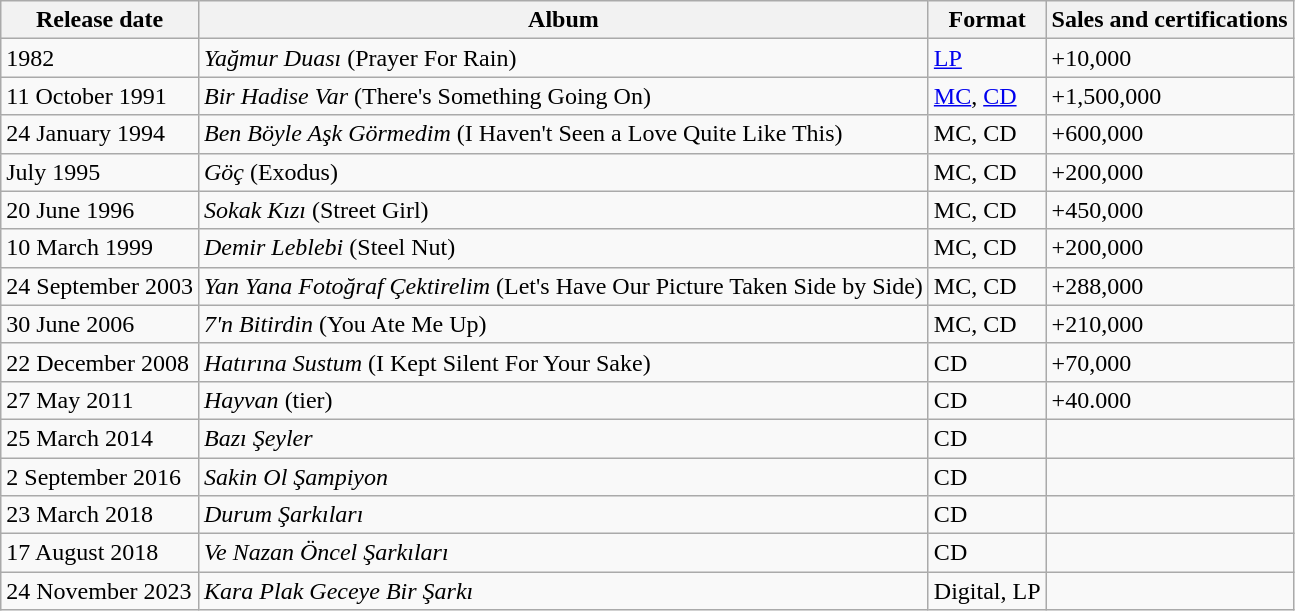<table class="wikitable">
<tr>
<th>Release date</th>
<th>Album</th>
<th>Format</th>
<th>Sales and certifications</th>
</tr>
<tr>
<td>1982</td>
<td><em>Yağmur Duası</em> (Prayer For Rain)</td>
<td><a href='#'>LP</a></td>
<td>+10,000</td>
</tr>
<tr>
<td>11 October 1991</td>
<td><em>Bir Hadise Var</em> (There's Something Going On)</td>
<td><a href='#'>MC</a>, <a href='#'>CD</a></td>
<td>+1,500,000</td>
</tr>
<tr>
<td>24 January 1994</td>
<td><em>Ben Böyle Aşk Görmedim</em> (I Haven't Seen a Love Quite Like This)</td>
<td>MC, CD</td>
<td>+600,000</td>
</tr>
<tr>
<td>July 1995</td>
<td><em>Göç</em> (Exodus)</td>
<td>MC, CD</td>
<td>+200,000</td>
</tr>
<tr>
<td>20 June 1996</td>
<td><em>Sokak Kızı</em> (Street Girl)</td>
<td>MC, CD</td>
<td>+450,000</td>
</tr>
<tr>
<td>10 March 1999</td>
<td><em>Demir Leblebi</em> (Steel Nut)</td>
<td>MC, CD</td>
<td>+200,000</td>
</tr>
<tr>
<td>24 September 2003</td>
<td><em>Yan Yana Fotoğraf Çektirelim</em> (Let's Have Our Picture Taken Side by Side)</td>
<td>MC, CD</td>
<td>+288,000</td>
</tr>
<tr>
<td>30 June 2006</td>
<td><em>7'n Bitirdin</em> (You Ate Me Up)</td>
<td>MC, CD</td>
<td>+210,000</td>
</tr>
<tr>
<td>22 December 2008</td>
<td><em>Hatırına Sustum</em> (I Kept Silent For Your Sake)</td>
<td>CD</td>
<td>+70,000</td>
</tr>
<tr>
<td>27 May 2011</td>
<td><em>Hayvan</em> (tier)</td>
<td>CD</td>
<td>+40.000</td>
</tr>
<tr>
<td>25 March 2014</td>
<td><em>Bazı Şeyler</em></td>
<td>CD</td>
<td></td>
</tr>
<tr>
<td>2 September 2016</td>
<td><em>Sakin Ol Şampiyon</em></td>
<td>CD</td>
<td></td>
</tr>
<tr>
<td>23 March 2018</td>
<td><em>Durum Şarkıları</em></td>
<td>CD</td>
<td></td>
</tr>
<tr>
<td>17 August 2018</td>
<td><em>Ve Nazan Öncel Şarkıları</em></td>
<td>CD</td>
<td></td>
</tr>
<tr>
<td>24 November 2023</td>
<td><em>Kara Plak Geceye Bir Şarkı</em></td>
<td>Digital, LP</td>
<td></td>
</tr>
</table>
